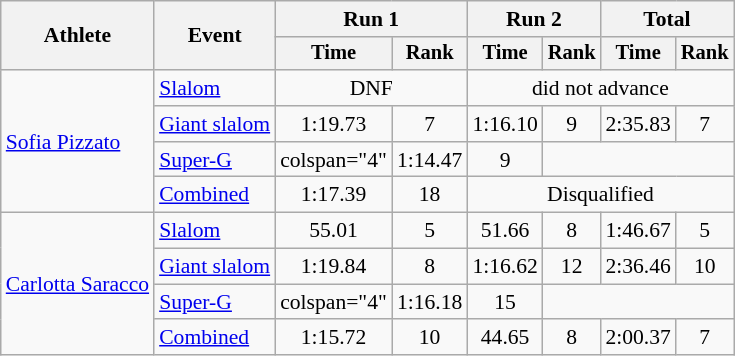<table class="wikitable" style="font-size:90%">
<tr>
<th rowspan=2>Athlete</th>
<th rowspan=2>Event</th>
<th colspan=2>Run 1</th>
<th colspan=2>Run 2</th>
<th colspan=2>Total</th>
</tr>
<tr style="font-size:95%">
<th>Time</th>
<th>Rank</th>
<th>Time</th>
<th>Rank</th>
<th>Time</th>
<th>Rank</th>
</tr>
<tr align=center>
<td align="left" rowspan="4"><a href='#'>Sofia Pizzato</a></td>
<td align="left"><a href='#'>Slalom</a></td>
<td colspan=2>DNF</td>
<td colspan=4>did not advance</td>
</tr>
<tr align=center>
<td align="left"><a href='#'>Giant slalom</a></td>
<td>1:19.73</td>
<td>7</td>
<td>1:16.10</td>
<td>9</td>
<td>2:35.83</td>
<td>7</td>
</tr>
<tr align=center>
<td align="left"><a href='#'>Super-G</a></td>
<td>colspan="4" </td>
<td>1:14.47</td>
<td>9</td>
</tr>
<tr align=center>
<td align="left"><a href='#'>Combined</a></td>
<td>1:17.39</td>
<td>18</td>
<td colspan=4>Disqualified</td>
</tr>
<tr align=center>
<td align="left" rowspan="4"><a href='#'>Carlotta Saracco</a></td>
<td align="left"><a href='#'>Slalom</a></td>
<td>55.01</td>
<td>5</td>
<td>51.66</td>
<td>8</td>
<td>1:46.67</td>
<td>5</td>
</tr>
<tr align=center>
<td align="left"><a href='#'>Giant slalom</a></td>
<td>1:19.84</td>
<td>8</td>
<td>1:16.62</td>
<td>12</td>
<td>2:36.46</td>
<td>10</td>
</tr>
<tr align=center>
<td align="left"><a href='#'>Super-G</a></td>
<td>colspan="4" </td>
<td>1:16.18</td>
<td>15</td>
</tr>
<tr align=center>
<td align="left"><a href='#'>Combined</a></td>
<td>1:15.72</td>
<td>10</td>
<td>44.65</td>
<td>8</td>
<td>2:00.37</td>
<td>7</td>
</tr>
</table>
